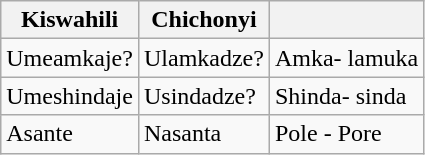<table class="wikitable">
<tr>
<th>Kiswahili</th>
<th>Chichonyi</th>
<th></th>
</tr>
<tr>
<td>Umeamkaje?</td>
<td>Ulamkadze?</td>
<td>Amka- lamuka</td>
</tr>
<tr>
<td>Umeshindaje</td>
<td>Usindadze?</td>
<td>Shinda- sinda</td>
</tr>
<tr>
<td>Asante</td>
<td>Nasanta</td>
<td>Pole - Pore</td>
</tr>
</table>
